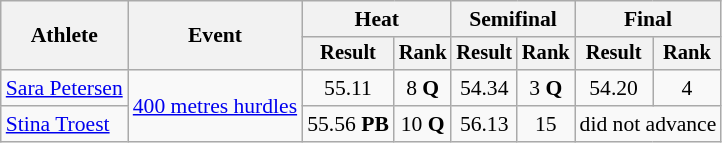<table class="wikitable" style="font-size:90%">
<tr>
<th rowspan="2">Athlete</th>
<th rowspan="2">Event</th>
<th colspan="2">Heat</th>
<th colspan="2">Semifinal</th>
<th colspan="2">Final</th>
</tr>
<tr style="font-size:95%">
<th>Result</th>
<th>Rank</th>
<th>Result</th>
<th>Rank</th>
<th>Result</th>
<th>Rank</th>
</tr>
<tr style=text-align:center>
<td style=text-align:left><a href='#'>Sara Petersen</a></td>
<td style=text-align:left rowspan=2><a href='#'>400 metres hurdles</a></td>
<td>55.11</td>
<td>8 <strong>Q</strong></td>
<td>54.34</td>
<td>3 <strong>Q</strong></td>
<td>54.20</td>
<td>4</td>
</tr>
<tr style=text-align:center>
<td style=text-align:left><a href='#'>Stina Troest</a></td>
<td>55.56 <strong>PB</strong></td>
<td>10 <strong>Q</strong></td>
<td>56.13</td>
<td>15</td>
<td colspan="2">did not advance</td>
</tr>
</table>
